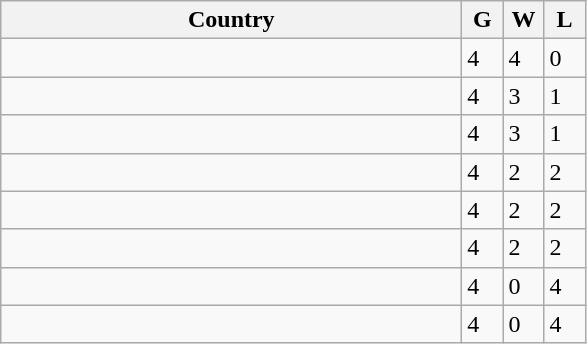<table class="wikitable">
<tr>
<th bgcolor="#efefef" width="300">Country</th>
<th bgcolor="#efefef" width="20">G</th>
<th bgcolor="#efefef" width="20">W</th>
<th bgcolor="#efefef" width="20">L</th>
</tr>
<tr>
<td></td>
<td>4</td>
<td>4</td>
<td>0</td>
</tr>
<tr>
<td></td>
<td>4</td>
<td>3</td>
<td>1</td>
</tr>
<tr>
<td></td>
<td>4</td>
<td>3</td>
<td>1</td>
</tr>
<tr>
<td></td>
<td>4</td>
<td>2</td>
<td>2</td>
</tr>
<tr>
<td></td>
<td>4</td>
<td>2</td>
<td>2</td>
</tr>
<tr>
<td></td>
<td>4</td>
<td>2</td>
<td>2</td>
</tr>
<tr>
<td></td>
<td>4</td>
<td>0</td>
<td>4</td>
</tr>
<tr>
<td></td>
<td>4</td>
<td>0</td>
<td>4</td>
</tr>
</table>
